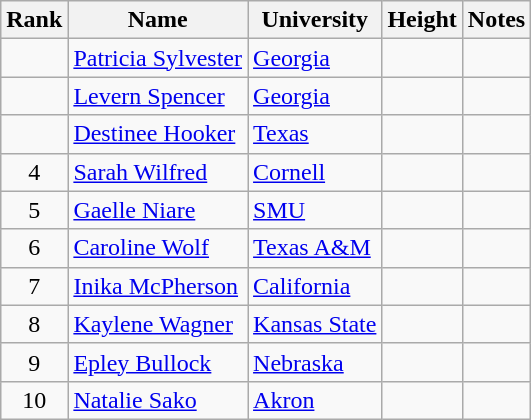<table class="wikitable sortable" style="text-align:center">
<tr>
<th>Rank</th>
<th>Name</th>
<th>University</th>
<th>Height</th>
<th>Notes</th>
</tr>
<tr>
<td></td>
<td align=left><a href='#'>Patricia Sylvester</a> </td>
<td align=left><a href='#'>Georgia</a></td>
<td></td>
<td></td>
</tr>
<tr>
<td></td>
<td align=left><a href='#'>Levern Spencer</a> </td>
<td align=left><a href='#'>Georgia</a></td>
<td></td>
<td></td>
</tr>
<tr>
<td></td>
<td align=left><a href='#'>Destinee Hooker</a></td>
<td align=left><a href='#'>Texas</a></td>
<td></td>
<td></td>
</tr>
<tr>
<td>4</td>
<td align=left><a href='#'>Sarah Wilfred</a></td>
<td align="left"><a href='#'>Cornell</a></td>
<td></td>
<td></td>
</tr>
<tr>
<td>5</td>
<td align=left><a href='#'>Gaelle Niare</a></td>
<td align="left"><a href='#'>SMU</a></td>
<td></td>
<td></td>
</tr>
<tr>
<td>6</td>
<td align=left><a href='#'>Caroline Wolf</a></td>
<td align="left"><a href='#'>Texas A&M</a></td>
<td></td>
<td></td>
</tr>
<tr>
<td>7</td>
<td align=left><a href='#'>Inika McPherson</a></td>
<td align=left><a href='#'>California</a></td>
<td></td>
<td></td>
</tr>
<tr>
<td>8</td>
<td align=left><a href='#'>Kaylene Wagner</a></td>
<td align="left"><a href='#'>Kansas State</a></td>
<td></td>
<td></td>
</tr>
<tr>
<td>9</td>
<td align=left><a href='#'>Epley Bullock</a></td>
<td align="left"><a href='#'>Nebraska</a></td>
<td></td>
<td></td>
</tr>
<tr>
<td>10</td>
<td align=left><a href='#'>Natalie Sako</a></td>
<td align="left"><a href='#'>Akron</a></td>
<td></td>
<td></td>
</tr>
</table>
